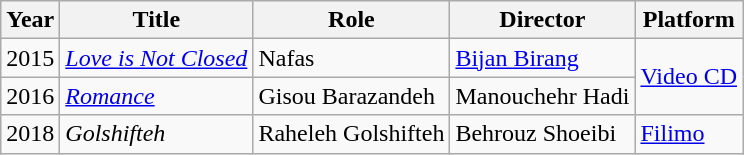<table class="wikitable sortable">
<tr>
<th>Year</th>
<th>Title</th>
<th>Role</th>
<th>Director</th>
<th>Platform</th>
</tr>
<tr>
<td>2015</td>
<td><em><a href='#'>Love is Not Closed</a></em></td>
<td>Nafas</td>
<td><a href='#'>Bijan Birang</a></td>
<td rowspan="2"><a href='#'>Video CD</a></td>
</tr>
<tr>
<td>2016</td>
<td><em><a href='#'>Romance</a></em></td>
<td>Gisou Barazandeh</td>
<td>Manouchehr Hadi</td>
</tr>
<tr>
<td>2018</td>
<td><em>Golshifteh</em></td>
<td>Raheleh Golshifteh</td>
<td>Behrouz Shoeibi</td>
<td><a href='#'>Filimo</a></td>
</tr>
</table>
